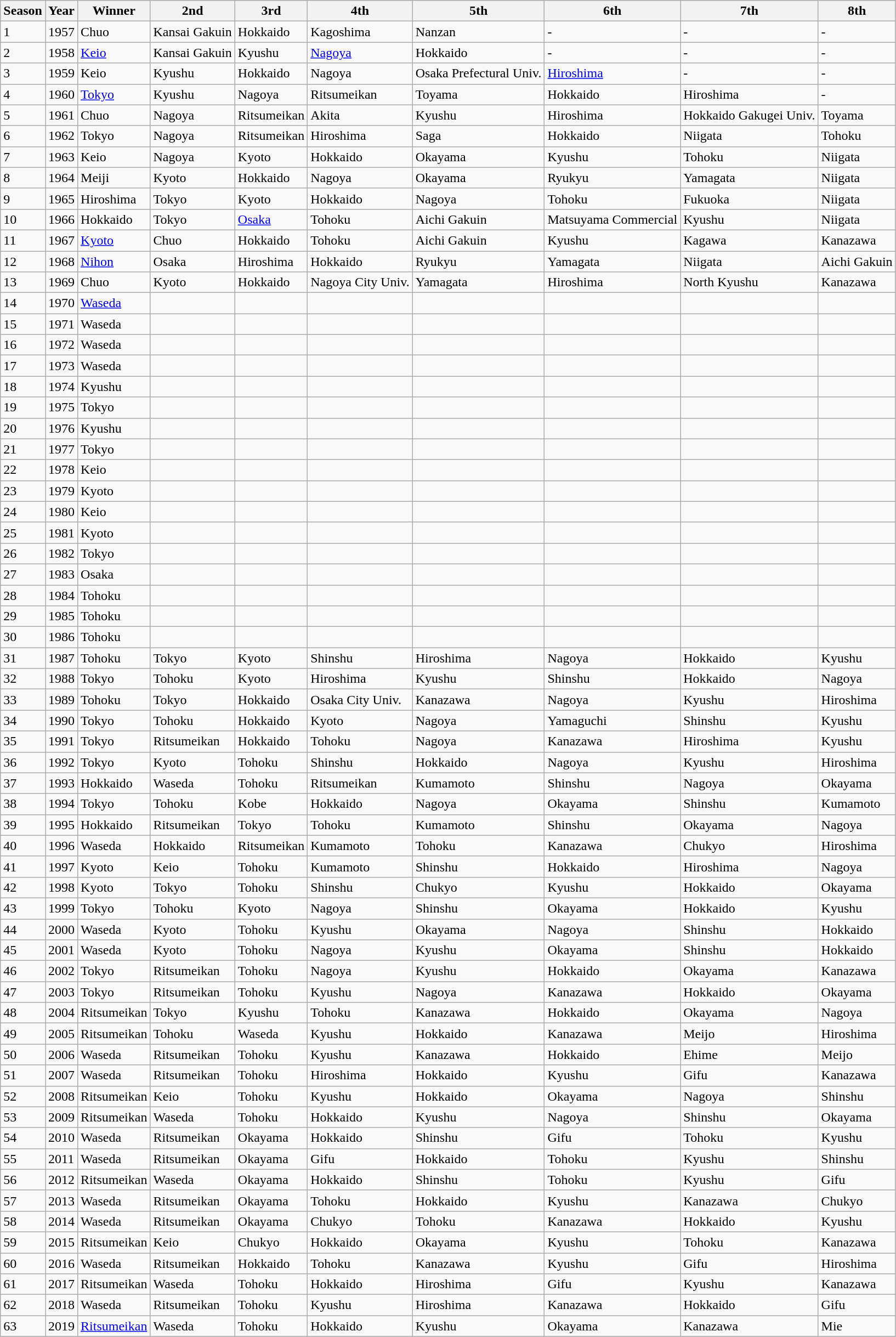<table class="wikitable" border="1">
<tr>
<th>Season</th>
<th>Year</th>
<th>Winner</th>
<th>2nd</th>
<th>3rd</th>
<th>4th</th>
<th>5th</th>
<th>6th</th>
<th>7th</th>
<th>8th</th>
</tr>
<tr>
<td>1</td>
<td>1957</td>
<td>Chuo</td>
<td>Kansai Gakuin</td>
<td>Hokkaido</td>
<td>Kagoshima</td>
<td>Nanzan</td>
<td>-</td>
<td>-</td>
<td>-</td>
</tr>
<tr>
<td>2</td>
<td>1958</td>
<td><a href='#'>Keio</a></td>
<td>Kansai Gakuin</td>
<td>Kyushu</td>
<td><a href='#'>Nagoya</a></td>
<td>Hokkaido</td>
<td>-</td>
<td>-</td>
<td>-</td>
</tr>
<tr>
<td>3</td>
<td>1959</td>
<td>Keio</td>
<td>Kyushu</td>
<td>Hokkaido</td>
<td>Nagoya</td>
<td>Osaka Prefectural Univ.</td>
<td><a href='#'>Hiroshima</a></td>
<td>-</td>
<td>-</td>
</tr>
<tr>
<td>4</td>
<td>1960</td>
<td><a href='#'>Tokyo</a></td>
<td>Kyushu</td>
<td>Nagoya</td>
<td>Ritsumeikan</td>
<td>Toyama</td>
<td>Hokkaido</td>
<td>Hiroshima</td>
<td>-</td>
</tr>
<tr>
<td>5</td>
<td>1961</td>
<td>Chuo</td>
<td>Nagoya</td>
<td>Ritsumeikan</td>
<td>Akita</td>
<td>Kyushu</td>
<td>Hiroshima</td>
<td>Hokkaido Gakugei Univ.</td>
<td>Toyama</td>
</tr>
<tr>
<td>6</td>
<td>1962</td>
<td>Tokyo</td>
<td>Nagoya</td>
<td>Ritsumeikan</td>
<td>Hiroshima</td>
<td>Saga</td>
<td>Hokkaido</td>
<td>Niigata</td>
<td>Tohoku</td>
</tr>
<tr>
<td>7</td>
<td>1963</td>
<td>Keio</td>
<td>Nagoya</td>
<td>Kyoto</td>
<td>Hokkaido</td>
<td>Okayama</td>
<td>Kyushu</td>
<td>Tohoku</td>
<td>Niigata</td>
</tr>
<tr>
<td>8</td>
<td>1964</td>
<td>Meiji</td>
<td>Kyoto</td>
<td>Hokkaido</td>
<td>Nagoya</td>
<td>Okayama</td>
<td>Ryukyu</td>
<td>Yamagata</td>
<td>Niigata</td>
</tr>
<tr>
<td>9</td>
<td>1965</td>
<td>Hiroshima</td>
<td>Tokyo</td>
<td>Kyoto</td>
<td>Hokkaido</td>
<td>Nagoya</td>
<td>Tohoku</td>
<td>Fukuoka</td>
<td>Niigata</td>
</tr>
<tr>
<td>10</td>
<td>1966</td>
<td>Hokkaido</td>
<td>Tokyo</td>
<td><a href='#'>Osaka</a></td>
<td>Tohoku</td>
<td>Aichi Gakuin</td>
<td>Matsuyama Commercial</td>
<td>Kyushu</td>
<td>Niigata</td>
</tr>
<tr>
<td>11</td>
<td>1967</td>
<td><a href='#'>Kyoto</a></td>
<td>Chuo</td>
<td>Hokkaido</td>
<td>Tohoku</td>
<td>Aichi Gakuin</td>
<td>Kyushu</td>
<td>Kagawa</td>
<td>Kanazawa</td>
</tr>
<tr>
<td>12</td>
<td>1968</td>
<td><a href='#'>Nihon</a></td>
<td>Osaka</td>
<td>Hiroshima</td>
<td>Hokkaido</td>
<td>Ryukyu</td>
<td>Yamagata</td>
<td>Niigata</td>
<td>Aichi Gakuin</td>
</tr>
<tr>
<td>13</td>
<td>1969</td>
<td>Chuo</td>
<td>Kyoto</td>
<td>Hokkaido</td>
<td>Nagoya City Univ.</td>
<td>Yamagata</td>
<td>Hiroshima</td>
<td>North Kyushu</td>
<td>Kanazawa</td>
</tr>
<tr>
<td>14</td>
<td>1970</td>
<td><a href='#'>Waseda</a></td>
<td></td>
<td></td>
<td></td>
<td></td>
<td></td>
<td></td>
<td></td>
</tr>
<tr>
<td>15</td>
<td>1971</td>
<td>Waseda</td>
<td></td>
<td></td>
<td></td>
<td></td>
<td></td>
<td></td>
<td></td>
</tr>
<tr>
<td>16</td>
<td>1972</td>
<td>Waseda</td>
<td></td>
<td></td>
<td></td>
<td></td>
<td></td>
<td></td>
<td></td>
</tr>
<tr>
<td>17</td>
<td>1973</td>
<td>Waseda</td>
<td></td>
<td></td>
<td></td>
<td></td>
<td></td>
<td></td>
<td></td>
</tr>
<tr>
<td>18</td>
<td>1974</td>
<td>Kyushu</td>
<td></td>
<td></td>
<td></td>
<td></td>
<td></td>
<td></td>
<td></td>
</tr>
<tr>
<td>19</td>
<td>1975</td>
<td>Tokyo</td>
<td></td>
<td></td>
<td></td>
<td></td>
<td></td>
<td></td>
<td></td>
</tr>
<tr>
<td>20</td>
<td>1976</td>
<td>Kyushu</td>
<td></td>
<td></td>
<td></td>
<td></td>
<td></td>
<td></td>
<td></td>
</tr>
<tr>
<td>21</td>
<td>1977</td>
<td>Tokyo</td>
<td></td>
<td></td>
<td></td>
<td></td>
<td></td>
<td></td>
<td></td>
</tr>
<tr>
<td>22</td>
<td>1978</td>
<td>Keio</td>
<td></td>
<td></td>
<td></td>
<td></td>
<td></td>
<td></td>
<td></td>
</tr>
<tr>
<td>23</td>
<td>1979</td>
<td>Kyoto</td>
<td></td>
<td></td>
<td></td>
<td></td>
<td></td>
<td></td>
<td></td>
</tr>
<tr>
<td>24</td>
<td>1980</td>
<td>Keio</td>
<td></td>
<td></td>
<td></td>
<td></td>
<td></td>
<td></td>
<td></td>
</tr>
<tr>
<td>25</td>
<td>1981</td>
<td>Kyoto</td>
<td></td>
<td></td>
<td></td>
<td></td>
<td></td>
<td></td>
<td></td>
</tr>
<tr>
<td>26</td>
<td>1982</td>
<td>Tokyo</td>
<td></td>
<td></td>
<td></td>
<td></td>
<td></td>
<td></td>
<td></td>
</tr>
<tr>
<td>27</td>
<td>1983</td>
<td>Osaka</td>
<td></td>
<td></td>
<td></td>
<td></td>
<td></td>
<td></td>
<td></td>
</tr>
<tr>
<td>28</td>
<td>1984</td>
<td>Tohoku</td>
<td></td>
<td></td>
<td></td>
<td></td>
<td></td>
<td></td>
<td></td>
</tr>
<tr>
<td>29</td>
<td>1985</td>
<td>Tohoku</td>
<td></td>
<td></td>
<td></td>
<td></td>
<td></td>
<td></td>
<td></td>
</tr>
<tr>
<td>30</td>
<td>1986</td>
<td>Tohoku</td>
<td></td>
<td></td>
<td></td>
<td></td>
<td></td>
<td></td>
<td></td>
</tr>
<tr>
<td>31</td>
<td>1987</td>
<td>Tohoku</td>
<td>Tokyo</td>
<td>Kyoto</td>
<td>Shinshu</td>
<td>Hiroshima</td>
<td>Nagoya</td>
<td>Hokkaido</td>
<td>Kyushu</td>
</tr>
<tr>
<td>32</td>
<td>1988</td>
<td>Tokyo</td>
<td>Tohoku</td>
<td>Kyoto</td>
<td>Hiroshima</td>
<td>Kyushu</td>
<td>Shinshu</td>
<td>Hokkaido</td>
<td>Nagoya</td>
</tr>
<tr>
<td>33</td>
<td>1989</td>
<td>Tohoku</td>
<td>Tokyo</td>
<td>Hokkaido</td>
<td>Osaka City Univ.</td>
<td>Kanazawa</td>
<td>Nagoya</td>
<td>Kyushu</td>
<td>Hiroshima</td>
</tr>
<tr>
<td>34</td>
<td>1990</td>
<td>Tokyo</td>
<td>Tohoku</td>
<td>Hokkaido</td>
<td>Kyoto</td>
<td>Nagoya</td>
<td>Yamaguchi</td>
<td>Shinshu</td>
<td>Kyushu</td>
</tr>
<tr>
<td>35</td>
<td>1991</td>
<td>Tokyo</td>
<td>Ritsumeikan</td>
<td>Hokkaido</td>
<td>Tohoku</td>
<td>Nagoya</td>
<td>Kanazawa</td>
<td>Hiroshima</td>
<td>Kyushu</td>
</tr>
<tr>
<td>36</td>
<td>1992</td>
<td>Tokyo</td>
<td>Kyoto</td>
<td>Tohoku</td>
<td>Shinshu</td>
<td>Hokkaido</td>
<td>Nagoya</td>
<td>Kyushu</td>
<td>Hiroshima</td>
</tr>
<tr>
<td>37</td>
<td>1993</td>
<td>Hokkaido</td>
<td>Waseda</td>
<td>Tohoku</td>
<td>Ritsumeikan</td>
<td>Kumamoto</td>
<td>Shinshu</td>
<td>Nagoya</td>
<td>Okayama</td>
</tr>
<tr>
<td>38</td>
<td>1994</td>
<td>Tokyo</td>
<td>Tohoku</td>
<td>Kobe</td>
<td>Hokkaido</td>
<td>Nagoya</td>
<td>Okayama</td>
<td>Shinshu</td>
<td>Kumamoto</td>
</tr>
<tr>
<td>39</td>
<td>1995</td>
<td>Hokkaido</td>
<td>Ritsumeikan</td>
<td>Tokyo</td>
<td>Tohoku</td>
<td>Kumamoto</td>
<td>Shinshu</td>
<td>Okayama</td>
<td>Nagoya</td>
</tr>
<tr>
<td>40</td>
<td>1996</td>
<td>Waseda</td>
<td>Hokkaido</td>
<td>Ritsumeikan</td>
<td>Kumamoto</td>
<td>Tohoku</td>
<td>Kanazawa</td>
<td>Chukyo</td>
<td>Hiroshima</td>
</tr>
<tr>
<td>41</td>
<td>1997</td>
<td>Kyoto</td>
<td>Keio</td>
<td>Tohoku</td>
<td>Kumamoto</td>
<td>Shinshu</td>
<td>Hokkaido</td>
<td>Hiroshima</td>
<td>Nagoya</td>
</tr>
<tr>
<td>42</td>
<td>1998</td>
<td>Kyoto</td>
<td>Tokyo</td>
<td>Tohoku</td>
<td>Shinshu</td>
<td>Chukyo</td>
<td>Kyushu</td>
<td>Hokkaido</td>
<td>Okayama</td>
</tr>
<tr>
<td>43</td>
<td>1999</td>
<td>Tokyo</td>
<td>Tohoku</td>
<td>Kyoto</td>
<td>Nagoya</td>
<td>Shinshu</td>
<td>Okayama</td>
<td>Hokkaido</td>
<td>Kyushu</td>
</tr>
<tr>
<td>44</td>
<td>2000</td>
<td>Waseda</td>
<td>Kyoto</td>
<td>Tohoku</td>
<td>Kyushu</td>
<td>Okayama</td>
<td>Nagoya</td>
<td>Shinshu</td>
<td>Hokkaido</td>
</tr>
<tr>
<td>45</td>
<td>2001</td>
<td>Waseda</td>
<td>Kyoto</td>
<td>Tohoku</td>
<td>Nagoya</td>
<td>Kyushu</td>
<td>Okayama</td>
<td>Shinshu</td>
<td>Hokkaido</td>
</tr>
<tr>
<td>46</td>
<td>2002</td>
<td>Tokyo</td>
<td>Ritsumeikan</td>
<td>Tohoku</td>
<td>Nagoya</td>
<td>Kyushu</td>
<td>Hokkaido</td>
<td>Okayama</td>
<td>Kanazawa</td>
</tr>
<tr>
<td>47</td>
<td>2003</td>
<td>Tokyo</td>
<td>Ritsumeikan</td>
<td>Tohoku</td>
<td>Kyushu</td>
<td>Nagoya</td>
<td>Kanazawa</td>
<td>Hokkaido</td>
<td>Okayama</td>
</tr>
<tr>
<td>48</td>
<td>2004</td>
<td>Ritsumeikan</td>
<td>Tokyo</td>
<td>Kyushu</td>
<td>Tohoku</td>
<td>Kanazawa</td>
<td>Hokkaido</td>
<td>Okayama</td>
<td>Nagoya</td>
</tr>
<tr>
<td>49</td>
<td>2005</td>
<td>Ritsumeikan</td>
<td>Tohoku</td>
<td>Waseda</td>
<td>Kyushu</td>
<td>Hokkaido</td>
<td>Kanazawa</td>
<td>Meijo</td>
<td>Hiroshima</td>
</tr>
<tr>
<td>50</td>
<td>2006</td>
<td>Waseda</td>
<td>Ritsumeikan</td>
<td>Tohoku</td>
<td>Kyushu</td>
<td>Kanazawa</td>
<td>Hokkaido</td>
<td>Ehime</td>
<td>Meijo</td>
</tr>
<tr>
<td>51</td>
<td>2007</td>
<td>Waseda</td>
<td>Ritsumeikan</td>
<td>Tohoku</td>
<td>Hiroshima</td>
<td>Hokkaido</td>
<td>Kyushu</td>
<td>Gifu</td>
<td>Kanazawa</td>
</tr>
<tr>
<td>52</td>
<td>2008</td>
<td>Ritsumeikan</td>
<td>Keio</td>
<td>Tohoku</td>
<td>Kyushu</td>
<td>Hokkaido</td>
<td>Okayama</td>
<td>Nagoya</td>
<td>Shinshu</td>
</tr>
<tr>
<td>53</td>
<td>2009</td>
<td>Ritsumeikan</td>
<td>Waseda</td>
<td>Tohoku</td>
<td>Hokkaido</td>
<td>Kyushu</td>
<td>Nagoya</td>
<td>Shinshu</td>
<td>Okayama</td>
</tr>
<tr>
<td>54</td>
<td>2010</td>
<td>Waseda</td>
<td>Ritsumeikan</td>
<td>Okayama</td>
<td>Hokkaido</td>
<td>Shinshu</td>
<td>Gifu</td>
<td>Tohoku</td>
<td>Kyushu</td>
</tr>
<tr>
<td>55</td>
<td>2011</td>
<td>Waseda</td>
<td>Ritsumeikan</td>
<td>Okayama</td>
<td>Gifu</td>
<td>Hokkaido</td>
<td>Tohoku</td>
<td>Kyushu</td>
<td>Shinshu</td>
</tr>
<tr>
<td>56</td>
<td>2012</td>
<td>Ritsumeikan</td>
<td>Waseda</td>
<td>Okayama</td>
<td>Hokkaido</td>
<td>Shinshu</td>
<td>Tohoku</td>
<td>Kyushu</td>
<td>Gifu</td>
</tr>
<tr>
<td>57</td>
<td>2013</td>
<td>Waseda</td>
<td>Ritsumeikan</td>
<td>Okayama</td>
<td>Tohoku</td>
<td>Hokkaido</td>
<td>Kyushu</td>
<td>Kanazawa</td>
<td>Chukyo</td>
</tr>
<tr>
<td>58</td>
<td>2014</td>
<td>Waseda</td>
<td>Ritsumeikan</td>
<td>Okayama</td>
<td>Chukyo</td>
<td>Tohoku</td>
<td>Kanazawa</td>
<td>Hokkaido</td>
<td>Kyushu</td>
</tr>
<tr>
<td>59</td>
<td>2015</td>
<td>Ritsumeikan</td>
<td>Keio</td>
<td>Chukyo</td>
<td>Hokkaido</td>
<td>Okayama</td>
<td>Kyushu</td>
<td>Tohoku</td>
<td>Kanazawa</td>
</tr>
<tr>
<td>60</td>
<td>2016</td>
<td>Waseda</td>
<td>Ritsumeikan</td>
<td>Hokkaido</td>
<td>Tohoku</td>
<td>Kanazawa</td>
<td>Kyushu</td>
<td>Gifu</td>
<td>Hiroshima</td>
</tr>
<tr>
<td>61</td>
<td>2017</td>
<td>Ritsumeikan</td>
<td>Waseda</td>
<td>Tohoku</td>
<td>Hokkaido</td>
<td>Hiroshima</td>
<td>Gifu</td>
<td>Kyushu</td>
<td>Kanazawa</td>
</tr>
<tr>
<td>62</td>
<td>2018</td>
<td>Waseda</td>
<td>Ritsumeikan</td>
<td>Tohoku</td>
<td>Kyushu</td>
<td>Hiroshima</td>
<td>Kanazawa</td>
<td>Hokkaido</td>
<td>Gifu</td>
</tr>
<tr>
<td>63</td>
<td>2019</td>
<td><a href='#'>Ritsumeikan</a></td>
<td>Waseda</td>
<td>Tohoku</td>
<td>Hokkaido</td>
<td>Kyushu</td>
<td>Okayama</td>
<td>Kanazawa</td>
<td>Mie</td>
</tr>
</table>
